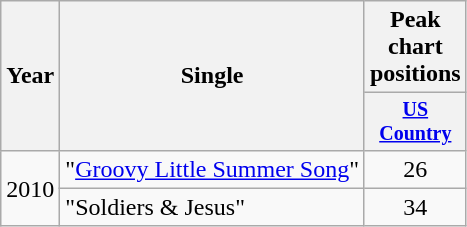<table class="wikitable" style="text-align:center;">
<tr>
<th rowspan="2">Year</th>
<th rowspan="2">Single</th>
<th colspan="1">Peak chart positions</th>
</tr>
<tr style="font-size:smaller;">
<th width="60"><a href='#'>US Country</a></th>
</tr>
<tr>
<td rowspan="2">2010</td>
<td align="left">"<a href='#'>Groovy Little Summer Song</a>"</td>
<td>26</td>
</tr>
<tr>
<td align="left">"Soldiers & Jesus"</td>
<td>34</td>
</tr>
</table>
